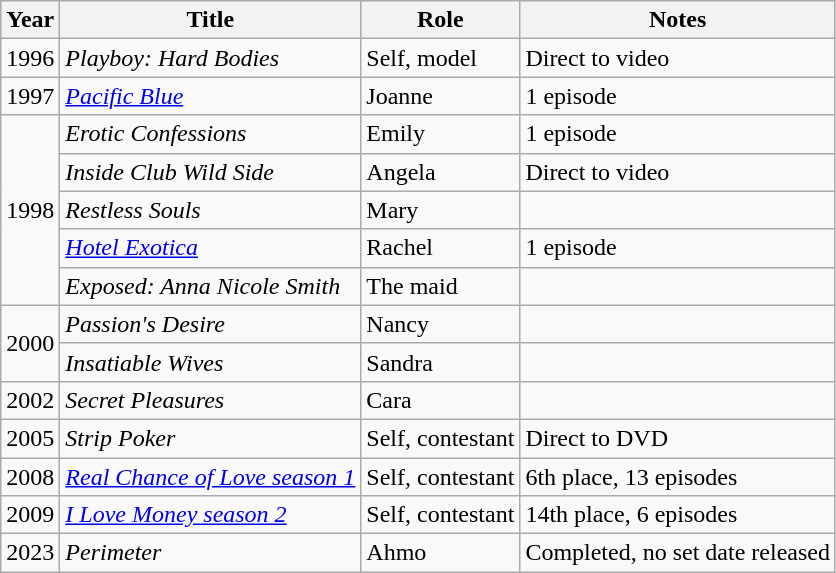<table class="wikitable">
<tr>
<th>Year</th>
<th>Title</th>
<th>Role</th>
<th>Notes</th>
</tr>
<tr>
<td>1996</td>
<td><em>Playboy: Hard Bodies</em></td>
<td>Self, model</td>
<td>Direct to video</td>
</tr>
<tr>
<td>1997</td>
<td><em><a href='#'>Pacific Blue</a></em></td>
<td>Joanne</td>
<td>1 episode</td>
</tr>
<tr>
<td rowspan="5">1998</td>
<td><em>Erotic Confessions</em></td>
<td>Emily</td>
<td>1 episode</td>
</tr>
<tr>
<td><em>Inside Club Wild Side</em></td>
<td>Angela</td>
<td>Direct to video</td>
</tr>
<tr>
<td><em>Restless Souls</em></td>
<td>Mary</td>
<td></td>
</tr>
<tr>
<td><em><a href='#'>Hotel Exotica</a></em></td>
<td>Rachel</td>
<td>1 episode</td>
</tr>
<tr>
<td><em>Exposed: Anna Nicole Smith</em></td>
<td>The maid</td>
<td></td>
</tr>
<tr>
<td rowspan="2">2000</td>
<td><em>Passion's Desire</em></td>
<td>Nancy</td>
<td></td>
</tr>
<tr>
<td><em>Insatiable Wives</em></td>
<td>Sandra</td>
<td></td>
</tr>
<tr>
<td>2002</td>
<td><em>Secret Pleasures</em></td>
<td>Cara</td>
<td></td>
</tr>
<tr>
<td>2005</td>
<td><em>Strip Poker</em></td>
<td>Self, contestant</td>
<td>Direct to DVD</td>
</tr>
<tr>
<td>2008</td>
<td><em><a href='#'>Real Chance of Love season 1</a></em></td>
<td>Self, contestant</td>
<td>6th place, 13 episodes</td>
</tr>
<tr>
<td>2009</td>
<td><em><a href='#'>I Love Money season 2</a></em></td>
<td>Self, contestant</td>
<td>14th place, 6 episodes</td>
</tr>
<tr>
<td>2023</td>
<td><em>Perimeter</em></td>
<td>Ahmo</td>
<td>Completed, no set date released</td>
</tr>
</table>
